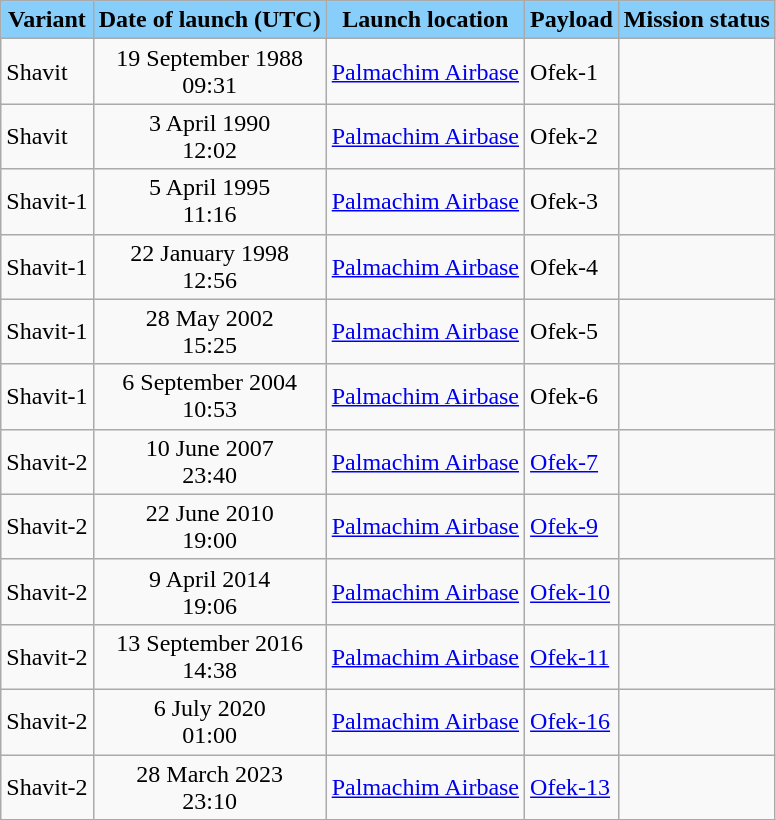<table class="wikitable sortable" style="margin:1em 1em 1em 0;">
<tr>
<th style="background-color:lightskyblue;">Variant</th>
<th style="background-color:lightskyblue;">Date of launch (UTC)</th>
<th style="background-color:lightskyblue;">Launch location</th>
<th style="background-color:lightskyblue;">Payload</th>
<th style="background-color:lightskyblue;">Mission status</th>
</tr>
<tr>
<td>Shavit</td>
<td align=center>19 September 1988<br>09:31</td>
<td align=center><a href='#'>Palmachim Airbase</a></td>
<td> Ofek-1</td>
<td></td>
</tr>
<tr>
<td>Shavit</td>
<td align=center>3 April 1990<br>12:02</td>
<td align=center><a href='#'>Palmachim Airbase</a></td>
<td> Ofek-2</td>
<td></td>
</tr>
<tr>
<td>Shavit-1</td>
<td align=center>5 April 1995<br>11:16</td>
<td align=center><a href='#'>Palmachim Airbase</a></td>
<td> Ofek-3</td>
<td></td>
</tr>
<tr>
<td>Shavit-1</td>
<td align=center>22 January 1998<br>12:56</td>
<td align=center><a href='#'>Palmachim Airbase</a></td>
<td> Ofek-4</td>
<td></td>
</tr>
<tr>
<td>Shavit-1</td>
<td align=center>28 May 2002<br>15:25</td>
<td align=center><a href='#'>Palmachim Airbase</a></td>
<td> Ofek-5</td>
<td></td>
</tr>
<tr>
<td>Shavit-1</td>
<td align=center>6 September 2004<br>10:53</td>
<td align=center><a href='#'>Palmachim Airbase</a></td>
<td> Ofek-6</td>
<td></td>
</tr>
<tr>
<td>Shavit-2</td>
<td align=center>10 June 2007<br>23:40</td>
<td align=center><a href='#'>Palmachim Airbase</a></td>
<td> <a href='#'>Ofek-7</a></td>
<td></td>
</tr>
<tr>
<td>Shavit-2</td>
<td align=center>22 June 2010<br>19:00</td>
<td align=center><a href='#'>Palmachim Airbase</a></td>
<td> <a href='#'>Ofek-9</a></td>
<td></td>
</tr>
<tr>
<td>Shavit-2</td>
<td align=center>9 April 2014<br>19:06</td>
<td align=center><a href='#'>Palmachim Airbase</a></td>
<td> <a href='#'>Ofek-10</a></td>
<td></td>
</tr>
<tr>
<td>Shavit-2</td>
<td align=center>13 September 2016<br>14:38</td>
<td align=center><a href='#'>Palmachim Airbase</a></td>
<td> <a href='#'>Ofek-11</a></td>
<td></td>
</tr>
<tr>
<td>Shavit-2</td>
<td align=center>6 July 2020<br>01:00</td>
<td align=center><a href='#'>Palmachim Airbase</a></td>
<td> <a href='#'>Ofek-16</a></td>
<td></td>
</tr>
<tr>
<td>Shavit-2</td>
<td align=center>28 March 2023<br>23:10</td>
<td align=center><a href='#'>Palmachim Airbase</a></td>
<td> <a href='#'>Ofek-13</a></td>
<td></td>
</tr>
</table>
